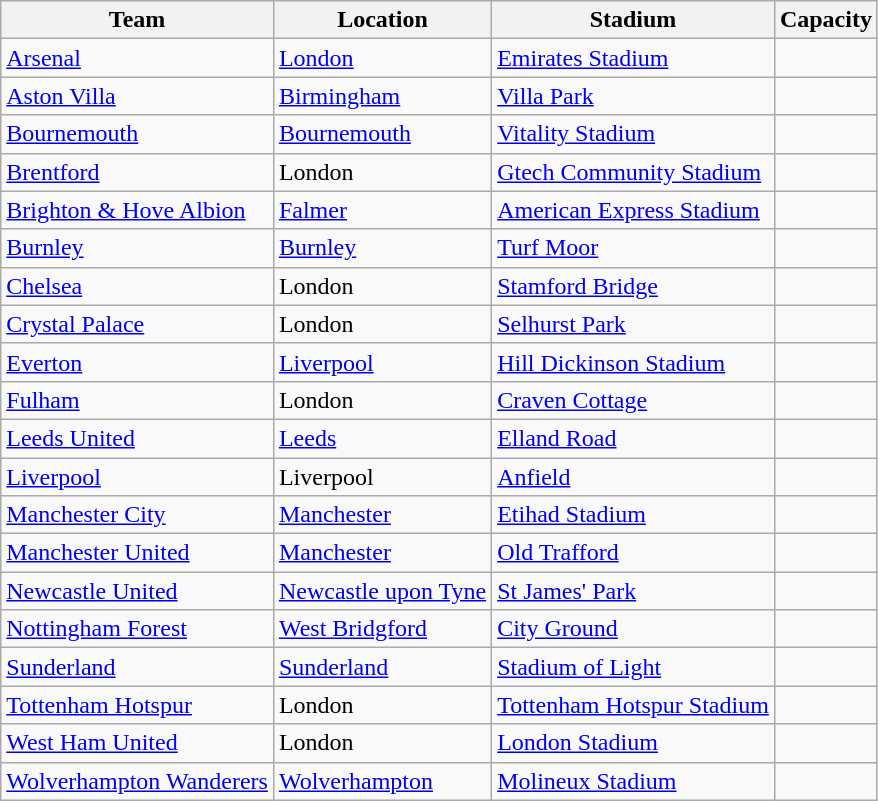<table class="wikitable sortable">
<tr>
<th>Team</th>
<th>Location</th>
<th>Stadium</th>
<th>Capacity</th>
</tr>
<tr>
<td><a href='#'>Arsenal</a></td>
<td data-sort-value="London Holloway"><a href='#'>London</a> </td>
<td><a href='#'>Emirates Stadium</a></td>
<td style="text-align:center"></td>
</tr>
<tr>
<td><a href='#'>Aston Villa</a></td>
<td data-sort-value="Birmingham"><a href='#'>Birmingham</a></td>
<td><a href='#'>Villa Park</a></td>
<td style="text-align:center"></td>
</tr>
<tr>
<td><a href='#'>Bournemouth</a></td>
<td><a href='#'>Bournemouth</a></td>
<td><a href='#'>Vitality Stadium</a></td>
<td style="text-align:center"></td>
</tr>
<tr>
<td><a href='#'>Brentford</a></td>
<td data-sort-value="London Brentford">London </td>
<td><a href='#'>Gtech Community Stadium</a></td>
<td style="text-align:center"></td>
</tr>
<tr>
<td><a href='#'>Brighton & Hove Albion</a></td>
<td><a href='#'>Falmer</a></td>
<td><a href='#'>American Express Stadium</a></td>
<td style="text-align:center"></td>
</tr>
<tr>
<td><a href='#'>Burnley</a></td>
<td><a href='#'>Burnley</a></td>
<td><a href='#'>Turf Moor</a></td>
<td style="text-align:center"></td>
</tr>
<tr>
<td><a href='#'>Chelsea</a></td>
<td data-sort-value="London Fulham">London </td>
<td><a href='#'>Stamford Bridge</a></td>
<td style="text-align:center"></td>
</tr>
<tr>
<td><a href='#'>Crystal Palace</a></td>
<td>London </td>
<td><a href='#'>Selhurst Park</a></td>
<td style="text-align:center"></td>
</tr>
<tr>
<td><a href='#'>Everton</a></td>
<td data-sort-value="Liverpool Vauxhall"><a href='#'>Liverpool</a> </td>
<td><a href='#'>Hill Dickinson Stadium</a></td>
<td style="text-align:center"></td>
</tr>
<tr>
<td><a href='#'>Fulham</a></td>
<td data-sort-value="London Fulham">London </td>
<td><a href='#'>Craven Cottage</a></td>
<td style="text-align:center"></td>
</tr>
<tr>
<td><a href='#'>Leeds United</a></td>
<td><a href='#'>Leeds</a></td>
<td><a href='#'>Elland Road</a></td>
<td style="text-align:center"></td>
</tr>
<tr>
<td><a href='#'>Liverpool</a></td>
<td data-sort-value="Liverpool Anfield">Liverpool </td>
<td><a href='#'>Anfield</a></td>
<td style="text-align:center"></td>
</tr>
<tr>
<td><a href='#'>Manchester City</a></td>
<td data-sort-value="Manchester Bradford"><a href='#'>Manchester</a> </td>
<td><a href='#'>Etihad Stadium</a></td>
<td style="text-align:center"></td>
</tr>
<tr>
<td><a href='#'>Manchester United</a></td>
<td data-sort-value="Manchester Old Trafford"><a href='#'>Manchester</a> </td>
<td><a href='#'>Old Trafford</a></td>
<td style="text-align:center"></td>
</tr>
<tr>
<td><a href='#'>Newcastle United</a></td>
<td data-sort-value="Newcastle upon Tyne"><a href='#'>Newcastle upon Tyne</a></td>
<td><a href='#'>St James' Park</a></td>
<td style="text-align:center"></td>
</tr>
<tr>
<td><a href='#'>Nottingham Forest</a></td>
<td data-sort-value="West Bridgford"><a href='#'>West Bridgford</a></td>
<td><a href='#'>City Ground</a></td>
<td style="text-align:center"></td>
</tr>
<tr>
<td><a href='#'>Sunderland</a></td>
<td data-sort-value="Sunderland"><a href='#'>Sunderland</a></td>
<td><a href='#'>Stadium of Light</a></td>
<td align="center"></td>
</tr>
<tr>
<td><a href='#'>Tottenham Hotspur</a></td>
<td data-sort-value="London Tottenham">London </td>
<td><a href='#'>Tottenham Hotspur Stadium</a></td>
<td style="text-align:center"></td>
</tr>
<tr>
<td><a href='#'>West Ham United</a></td>
<td data-sort-value="London Stratford">London </td>
<td><a href='#'>London Stadium</a></td>
<td style="text-align:center"></td>
</tr>
<tr>
<td><a href='#'>Wolverhampton Wanderers</a></td>
<td data-sort-value="Wolverhampton"><a href='#'>Wolverhampton</a></td>
<td><a href='#'>Molineux Stadium</a></td>
<td style="text-align:center"></td>
</tr>
</table>
